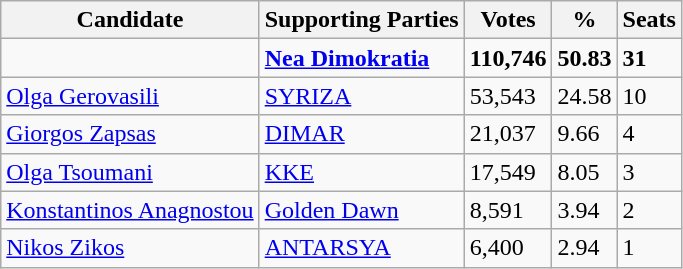<table class=wikitable>
<tr>
<th>Candidate</th>
<th>Supporting Parties</th>
<th>Votes</th>
<th>%</th>
<th>Seats</th>
</tr>
<tr style="font-weight: bold">
<td></td>
<td><a href='#'>Nea Dimokratia</a></td>
<td>110,746</td>
<td>50.83</td>
<td>31</td>
</tr>
<tr>
<td><a href='#'>Olga Gerovasili</a></td>
<td><a href='#'>SYRIZA</a></td>
<td>53,543</td>
<td>24.58</td>
<td>10</td>
</tr>
<tr>
<td><a href='#'>Giorgos Zapsas</a></td>
<td><a href='#'>DIMAR</a></td>
<td>21,037</td>
<td>9.66</td>
<td>4</td>
</tr>
<tr>
<td><a href='#'>Olga Tsoumani</a></td>
<td><a href='#'>KKE</a></td>
<td>17,549</td>
<td>8.05</td>
<td>3</td>
</tr>
<tr>
<td><a href='#'>Konstantinos Anagnostou</a></td>
<td><a href='#'>Golden Dawn</a></td>
<td>8,591</td>
<td>3.94</td>
<td>2</td>
</tr>
<tr>
<td><a href='#'>Nikos Zikos</a></td>
<td><a href='#'>ANTARSYA</a></td>
<td>6,400</td>
<td>2.94</td>
<td>1</td>
</tr>
</table>
